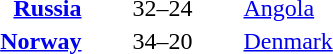<table style="text-align:center">
<tr>
<th width=200></th>
<th width=100></th>
<th width=200></th>
</tr>
<tr>
<td align=right><strong><a href='#'>Russia</a></strong> </td>
<td>32–24</td>
<td align=left> <a href='#'>Angola</a></td>
</tr>
<tr>
<td align=right><strong><a href='#'>Norway</a></strong> </td>
<td>34–20</td>
<td align=left> <a href='#'>Denmark</a></td>
</tr>
</table>
